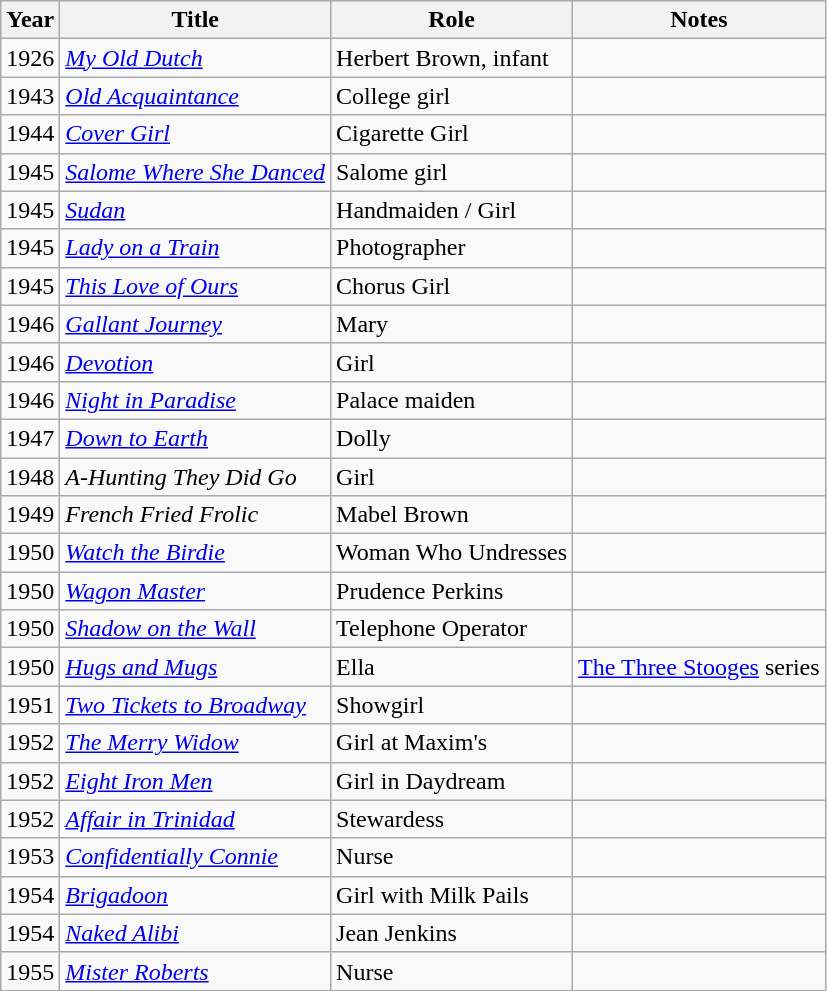<table class="wikitable sortable">
<tr>
<th>Year</th>
<th>Title</th>
<th>Role</th>
<th class="unsortable">Notes</th>
</tr>
<tr>
<td>1926</td>
<td><em><a href='#'>My Old Dutch</a></em></td>
<td>Herbert Brown, infant</td>
<td></td>
</tr>
<tr>
<td>1943</td>
<td><em><a href='#'>Old Acquaintance</a></em></td>
<td>College girl</td>
<td></td>
</tr>
<tr>
<td>1944</td>
<td><em><a href='#'>Cover Girl</a></em></td>
<td>Cigarette Girl</td>
<td></td>
</tr>
<tr>
<td>1945</td>
<td><em><a href='#'>Salome Where She Danced</a></em></td>
<td>Salome girl</td>
<td></td>
</tr>
<tr>
<td>1945</td>
<td><em><a href='#'>Sudan</a></em></td>
<td>Handmaiden / Girl</td>
<td></td>
</tr>
<tr>
<td>1945</td>
<td><em><a href='#'>Lady on a Train</a></em></td>
<td>Photographer</td>
<td></td>
</tr>
<tr>
<td>1945</td>
<td><em><a href='#'>This Love of Ours</a></em></td>
<td>Chorus Girl</td>
<td></td>
</tr>
<tr>
<td>1946</td>
<td><em><a href='#'>Gallant Journey</a></em></td>
<td>Mary</td>
<td></td>
</tr>
<tr>
<td>1946</td>
<td><em><a href='#'>Devotion</a></em></td>
<td>Girl</td>
<td></td>
</tr>
<tr>
<td>1946</td>
<td><em><a href='#'>Night in Paradise</a></em></td>
<td>Palace maiden</td>
<td></td>
</tr>
<tr>
<td>1947</td>
<td><em><a href='#'>Down to Earth</a></em></td>
<td>Dolly</td>
<td></td>
</tr>
<tr>
<td>1948</td>
<td><em>A-Hunting They Did Go</em></td>
<td>Girl</td>
<td></td>
</tr>
<tr>
<td>1949</td>
<td><em>French Fried Frolic</em></td>
<td>Mabel Brown</td>
<td></td>
</tr>
<tr>
<td>1950</td>
<td><em><a href='#'>Watch the Birdie</a></em></td>
<td>Woman Who Undresses</td>
<td></td>
</tr>
<tr>
<td>1950</td>
<td><em><a href='#'>Wagon Master</a></em></td>
<td>Prudence Perkins</td>
<td></td>
</tr>
<tr>
<td>1950</td>
<td><em><a href='#'>Shadow on the Wall</a></em></td>
<td>Telephone Operator</td>
<td></td>
</tr>
<tr>
<td>1950</td>
<td><em><a href='#'>Hugs and Mugs</a></em></td>
<td>Ella</td>
<td><a href='#'>The Three Stooges</a> series</td>
</tr>
<tr>
<td>1951</td>
<td><em><a href='#'>Two Tickets to Broadway</a></em></td>
<td>Showgirl</td>
<td></td>
</tr>
<tr>
<td>1952</td>
<td><em><a href='#'>The Merry Widow</a></em></td>
<td>Girl at Maxim's</td>
<td></td>
</tr>
<tr>
<td>1952</td>
<td><em><a href='#'>Eight Iron Men</a></em></td>
<td>Girl in Daydream</td>
<td></td>
</tr>
<tr>
<td>1952</td>
<td><em><a href='#'>Affair in Trinidad</a></em></td>
<td>Stewardess</td>
<td></td>
</tr>
<tr>
<td>1953</td>
<td><em><a href='#'>Confidentially Connie</a></em></td>
<td>Nurse</td>
<td></td>
</tr>
<tr>
<td>1954</td>
<td><em><a href='#'>Brigadoon</a></em></td>
<td>Girl with Milk Pails</td>
<td></td>
</tr>
<tr>
<td>1954</td>
<td><em><a href='#'>Naked Alibi</a></em></td>
<td>Jean Jenkins</td>
<td></td>
</tr>
<tr>
<td>1955</td>
<td><em><a href='#'>Mister Roberts</a></em></td>
<td>Nurse</td>
<td></td>
</tr>
</table>
